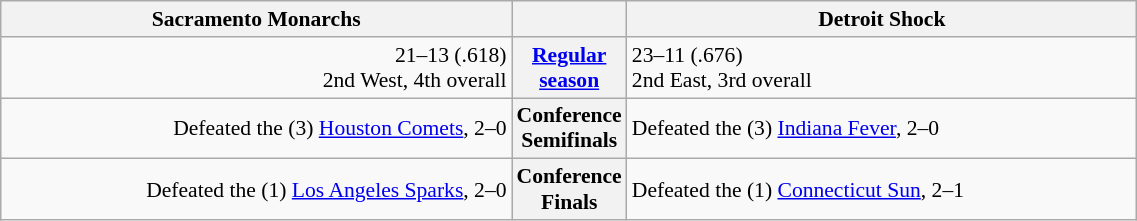<table class="wikitable" style="width: 60%; font-size:90%;">
<tr valign=top>
<th width=50%>Sacramento Monarchs</th>
<th></th>
<th width=50%>Detroit Shock</th>
</tr>
<tr>
<td align=right>21–13 (.618)<br>2nd West, 4th overall</td>
<th><a href='#'>Regular season</a></th>
<td align=left>23–11 (.676)<br>2nd East, 3rd overall</td>
</tr>
<tr>
<td align=right>Defeated the (3) <a href='#'>Houston Comets</a>, 2–0</td>
<th>Conference Semifinals</th>
<td align=left>Defeated the (3) <a href='#'>Indiana Fever</a>, 2–0</td>
</tr>
<tr>
<td align=right>Defeated the (1) <a href='#'>Los Angeles Sparks</a>, 2–0</td>
<th>Conference Finals</th>
<td align=left>Defeated the (1) <a href='#'>Connecticut Sun</a>, 2–1</td>
</tr>
</table>
